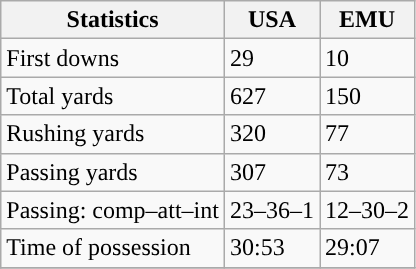<table class="wikitable" style="float: left;">
<tr>
<th>Statistics</th>
<th>USA</th>
<th>EMU</th>
</tr>
<tr>
<td>First downs</td>
<td>29</td>
<td>10</td>
</tr>
<tr>
<td>Total yards</td>
<td>627</td>
<td>150</td>
</tr>
<tr>
<td>Rushing yards</td>
<td>320</td>
<td>77</td>
</tr>
<tr>
<td>Passing yards</td>
<td>307</td>
<td>73</td>
</tr>
<tr>
<td>Passing: comp–att–int</td>
<td>23–36–1</td>
<td>12–30–2</td>
</tr>
<tr>
<td>Time of possession</td>
<td>30:53</td>
<td>29:07</td>
</tr>
<tr>
</tr>
</table>
